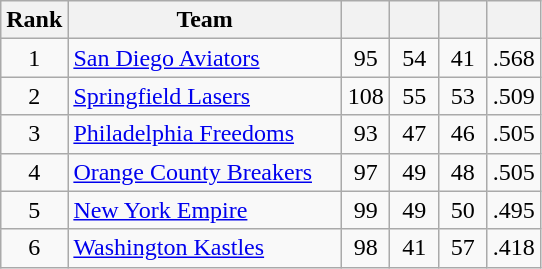<table class="wikitable sortable" style="text-align:left">
<tr>
<th width="25px">Rank</th>
<th width="175px">Team</th>
<th width="25px"></th>
<th width="25px"></th>
<th width="25px"></th>
<th width="25px"></th>
</tr>
<tr>
<td style="text-align:center">1</td>
<td><a href='#'>San Diego Aviators</a></td>
<td style="text-align:center">95</td>
<td style="text-align:center">54</td>
<td style="text-align:center">41</td>
<td style="text-align:center">.568</td>
</tr>
<tr>
<td style="text-align:center">2</td>
<td><a href='#'>Springfield Lasers</a></td>
<td style="text-align:center">108</td>
<td style="text-align:center">55</td>
<td style="text-align:center">53</td>
<td style="text-align:center">.509</td>
</tr>
<tr>
<td style="text-align:center">3</td>
<td><a href='#'>Philadelphia Freedoms</a></td>
<td style="text-align:center">93</td>
<td style="text-align:center">47</td>
<td style="text-align:center">46</td>
<td style="text-align:center">.505</td>
</tr>
<tr>
<td style="text-align:center">4</td>
<td><a href='#'>Orange County Breakers</a></td>
<td style="text-align:center">97</td>
<td style="text-align:center">49</td>
<td style="text-align:center">48</td>
<td style="text-align:center">.505</td>
</tr>
<tr>
<td style="text-align:center">5</td>
<td><a href='#'>New York Empire</a></td>
<td style="text-align:center">99</td>
<td style="text-align:center">49</td>
<td style="text-align:center">50</td>
<td style="text-align:center">.495</td>
</tr>
<tr>
<td style="text-align:center">6</td>
<td><a href='#'>Washington Kastles</a></td>
<td style="text-align:center">98</td>
<td style="text-align:center">41</td>
<td style="text-align:center">57</td>
<td style="text-align:center">.418</td>
</tr>
</table>
